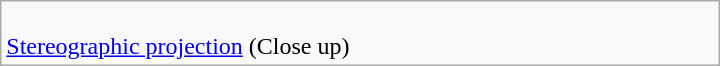<table class=wikitable width=480>
<tr>
<td><br><a href='#'>Stereographic projection</a> (Close up)</td>
</tr>
</table>
